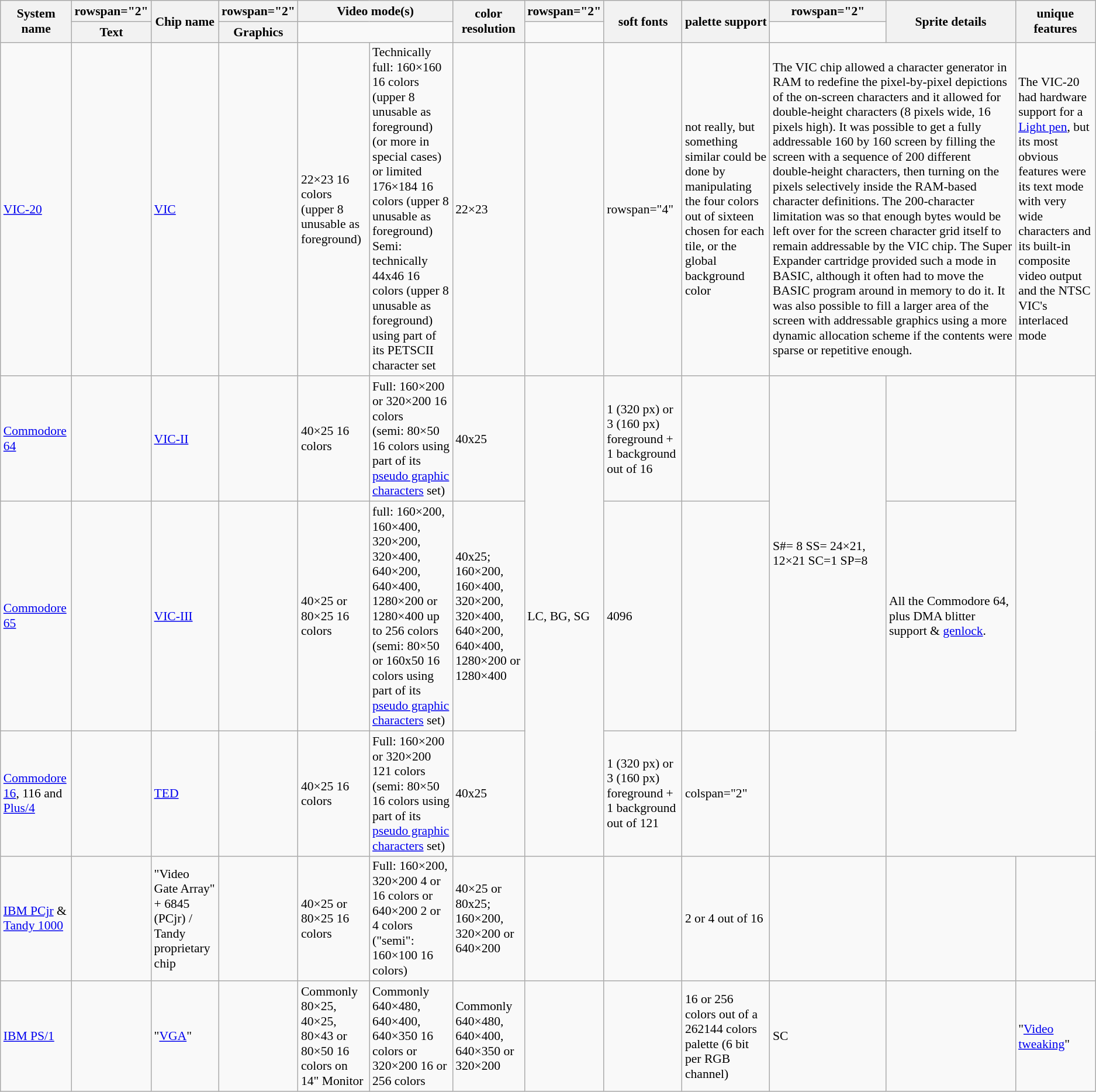<table class="wikitable" style="font-size: 90%;">
<tr>
<th rowspan="2">System name</th>
<th>rowspan="2" </th>
<th rowspan="2">Chip name</th>
<th>rowspan="2" </th>
<th colspan="2">Video mode(s)</th>
<th rowspan="2">color resolution</th>
<th>rowspan="2" </th>
<th rowspan="2">soft fonts</th>
<th rowspan="2">palette support</th>
<th>rowspan="2" </th>
<th rowspan="2">Sprite details</th>
<th rowspan="2">unique features</th>
</tr>
<tr>
<th>Text</th>
<th>Graphics</th>
</tr>
<tr>
<td><a href='#'>VIC-20</a></td>
<td></td>
<td><a href='#'>VIC</a></td>
<td></td>
<td>22×23 16 colors (upper 8 unusable as foreground)</td>
<td>Technically full: 160×160 16 colors (upper 8 unusable as foreground) (or more in special cases) or limited 176×184 16 colors (upper 8 unusable as foreground)<br>Semi: technically 44x46 16 colors (upper 8 unusable as foreground) using part of its PETSCII character set</td>
<td>22×23</td>
<td></td>
<td>rowspan="4" </td>
<td>not really, but something similar could be done by manipulating the four colors out of sixteen chosen for each tile, or the global background color</td>
<td colspan="2">The VIC chip allowed a character generator in RAM to redefine the pixel-by-pixel depictions of the on-screen characters and it allowed for double-height characters (8 pixels wide, 16 pixels high). It was possible to get a fully addressable 160 by 160 screen by filling the screen with a sequence of 200 different double-height characters, then turning on the pixels selectively inside the RAM-based character definitions. The 200-character limitation was so that enough bytes would be left over for the screen character grid itself to remain addressable by the VIC chip. The Super Expander cartridge provided such a mode in BASIC, although it often had to move the BASIC program around in memory to do it. It was also possible to fill a larger area of the screen with addressable graphics using a more dynamic allocation scheme if the contents were sparse or repetitive enough.</td>
<td>The VIC-20 had hardware support for a <a href='#'>Light pen</a>, but its most obvious features were its text mode with very wide characters and its built-in composite video output and the NTSC VIC's interlaced mode</td>
</tr>
<tr>
<td><a href='#'>Commodore 64</a></td>
<td></td>
<td><a href='#'>VIC-II</a></td>
<td></td>
<td>40×25 16 colors</td>
<td>Full: 160×200 or 320×200 16 colors<br>(semi: 80×50 16 colors using part of its <a href='#'>pseudo graphic characters</a> set)</td>
<td>40x25</td>
<td rowspan="3">LC, BG, SG</td>
<td>1 (320 px) or 3 (160 px) foreground + 1 background out of 16</td>
<td></td>
<td rowspan="2">S#= 8 SS= 24×21, 12×21 SC=1 SP=8</td>
<td></td>
</tr>
<tr>
<td><a href='#'>Commodore 65</a></td>
<td></td>
<td><a href='#'>VIC-III</a></td>
<td></td>
<td>40×25 or 80×25 16 colors</td>
<td>full: 160×200, 160×400, 320×200, 320×400, 640×200, 640×400, 1280×200 or 1280×400 up to 256 colors<br>(semi: 80×50 or 160x50 16 colors using part of its <a href='#'>pseudo graphic characters</a> set)</td>
<td>40x25; 160×200, 160×400, 320×200, 320×400, 640×200, 640×400, 1280×200 or 1280×400</td>
<td>4096</td>
<td></td>
<td>All the Commodore 64, plus DMA blitter support & <a href='#'>genlock</a>.</td>
</tr>
<tr>
<td><a href='#'>Commodore 16</a>, 116 and <a href='#'>Plus/4</a></td>
<td></td>
<td><a href='#'>TED</a></td>
<td></td>
<td>40×25 16 colors</td>
<td>Full: 160×200 or 320×200 121 colors<br>(semi: 80×50 16 colors using part of its <a href='#'>pseudo graphic characters</a> set)</td>
<td>40x25</td>
<td>1 (320 px) or 3 (160 px) foreground + 1 background out of 121</td>
<td>colspan="2" </td>
<td></td>
</tr>
<tr>
<td><a href='#'>IBM PCjr</a> & <a href='#'>Tandy 1000</a></td>
<td></td>
<td>"Video Gate Array" + 6845 (PCjr) / Tandy proprietary chip</td>
<td></td>
<td>40×25 or 80×25 16 colors</td>
<td>Full: 160×200, 320×200 4 or 16 colors or 640×200 2 or 4 colors<br>("semi": 160×100 16 colors)</td>
<td>40×25 or 80x25; 160×200, 320×200 or 640×200</td>
<td></td>
<td></td>
<td>2 or 4 out of 16</td>
<td></td>
<td></td>
<td></td>
</tr>
<tr>
<td><a href='#'>IBM PS/1</a></td>
<td></td>
<td>"<a href='#'>VGA</a>"</td>
<td></td>
<td>Commonly<br>80×25, 40×25, 80×43 or 80×50 16 colors on 14" Monitor</td>
<td>Commonly 640×480, 640×400, 640×350 16 colors or 320×200 16 or 256 colors</td>
<td>Commonly<br>640×480, 640×400, 640×350 or 320×200</td>
<td></td>
<td></td>
<td>16 or 256 colors out of a 262144 colors palette (6 bit per RGB channel)</td>
<td>SC</td>
<td></td>
<td>"<a href='#'>Video tweaking</a>"</td>
</tr>
</table>
